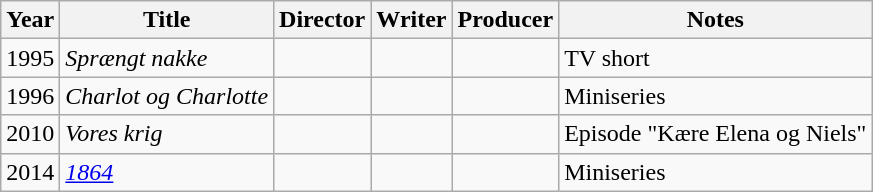<table class="wikitable">
<tr>
<th>Year</th>
<th>Title</th>
<th>Director</th>
<th>Writer</th>
<th>Producer</th>
<th>Notes</th>
</tr>
<tr>
<td>1995</td>
<td><em>Sprængt nakke</em></td>
<td></td>
<td></td>
<td></td>
<td>TV short</td>
</tr>
<tr>
<td>1996</td>
<td><em>Charlot og Charlotte</em></td>
<td></td>
<td></td>
<td></td>
<td>Miniseries</td>
</tr>
<tr>
<td>2010</td>
<td><em>Vores krig</em></td>
<td></td>
<td></td>
<td></td>
<td>Episode "Kære Elena og Niels"</td>
</tr>
<tr>
<td>2014</td>
<td><em><a href='#'>1864</a></em></td>
<td></td>
<td></td>
<td></td>
<td>Miniseries</td>
</tr>
</table>
